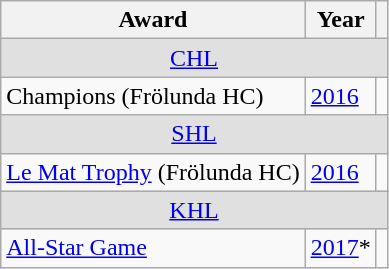<table class="wikitable">
<tr>
<th>Award</th>
<th>Year</th>
<th></th>
</tr>
<tr ALIGN="center" bgcolor="#e0e0e0">
<td colspan="3"><a href='#'>CHL</a></td>
</tr>
<tr>
<td>Champions (Frölunda HC)</td>
<td><a href='#'>2016</a></td>
<td></td>
</tr>
<tr ALIGN="center" bgcolor="#e0e0e0">
<td colspan="3"><a href='#'>SHL</a></td>
</tr>
<tr>
<td><a href='#'>Le Mat Trophy</a> (Frölunda HC)</td>
<td><a href='#'>2016</a></td>
<td></td>
</tr>
<tr ALIGN="center" bgcolor="#e0e0e0">
<td colspan="3"><a href='#'>KHL</a></td>
</tr>
<tr>
<td><a href='#'>All-Star Game</a></td>
<td><a href='#'>2017</a>*</td>
<td></td>
</tr>
</table>
